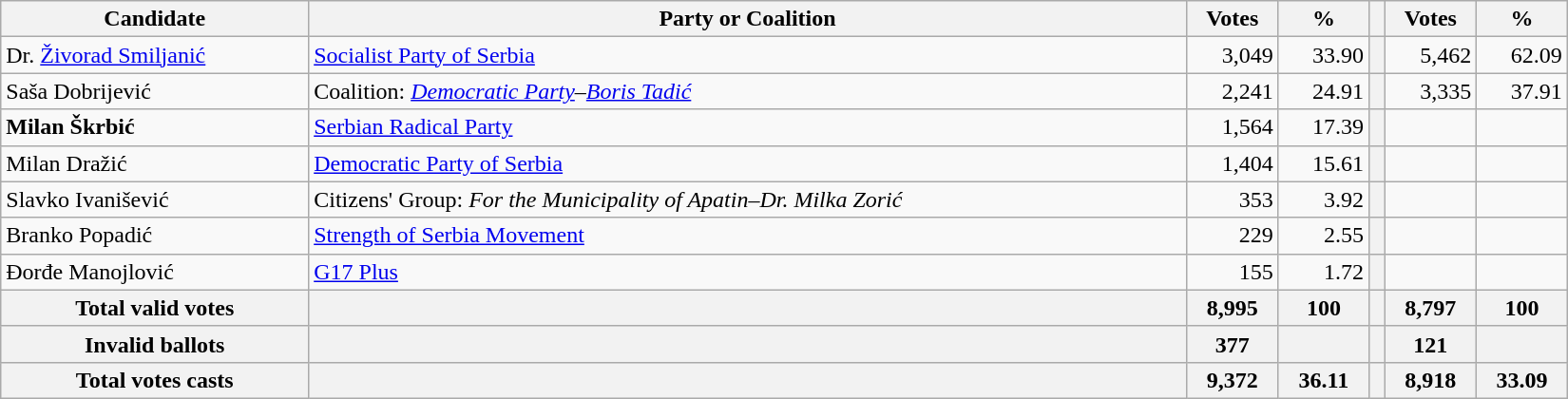<table style="width:1100px;" class="wikitable">
<tr>
<th>Candidate</th>
<th>Party or Coalition</th>
<th>Votes</th>
<th>%</th>
<th></th>
<th>Votes</th>
<th>%</th>
</tr>
<tr>
<td align="left">Dr. <a href='#'>Živorad Smiljanić</a></td>
<td align="left"><a href='#'>Socialist Party of Serbia</a></td>
<td align="right">3,049</td>
<td align="right">33.90</td>
<th align="left"></th>
<td align="right">5,462</td>
<td align="right">62.09</td>
</tr>
<tr>
<td align="left">Saša Dobrijević</td>
<td align="left">Coalition: <em><a href='#'>Democratic Party</a>–<a href='#'>Boris Tadić</a></em></td>
<td align="right">2,241</td>
<td align="right">24.91</td>
<th align="left"></th>
<td align="right">3,335</td>
<td align="right">37.91</td>
</tr>
<tr>
<td align="left"><strong>Milan Škrbić</strong></td>
<td align="left"><a href='#'>Serbian Radical Party</a></td>
<td align="right">1,564</td>
<td align="right">17.39</td>
<th align="left"></th>
<td align="right"></td>
<td align="right"></td>
</tr>
<tr>
<td align="left">Milan Dražić</td>
<td align="left"><a href='#'>Democratic Party of Serbia</a></td>
<td align="right">1,404</td>
<td align="right">15.61</td>
<th align="left"></th>
<td align="right"></td>
<td align="right"></td>
</tr>
<tr>
<td align="left">Slavko Ivanišević</td>
<td align="left">Citizens' Group: <em>For the Municipality of Apatin–Dr. Milka Zorić</em></td>
<td align="right">353</td>
<td align="right">3.92</td>
<th align="left"></th>
<td align="right"></td>
<td align="right"></td>
</tr>
<tr>
<td align="left">Branko Popadić</td>
<td align="left"><a href='#'>Strength of Serbia Movement</a></td>
<td align="right">229</td>
<td align="right">2.55</td>
<th align="left"></th>
<td align="right"></td>
<td align="right"></td>
</tr>
<tr>
<td align="left">Đorđe Manojlović</td>
<td align="left"><a href='#'>G17 Plus</a></td>
<td align="right">155</td>
<td align="right">1.72</td>
<th align="left"></th>
<td align="right"></td>
<td align="right"></td>
</tr>
<tr>
<th align="left">Total valid votes</th>
<th align="left"></th>
<th align="right">8,995</th>
<th align="right">100</th>
<th align="left"></th>
<th align="right">8,797</th>
<th align="right">100</th>
</tr>
<tr>
<th align="left">Invalid ballots</th>
<th align="left"></th>
<th align="right">377</th>
<th align="right"></th>
<th align="left"></th>
<th align="right">121</th>
<th align="right"></th>
</tr>
<tr>
<th align="left">Total votes casts</th>
<th align="left"></th>
<th align="right">9,372</th>
<th align="right">36.11</th>
<th align="left"></th>
<th align="right">8,918</th>
<th align="right">33.09</th>
</tr>
</table>
